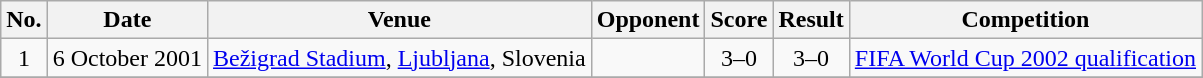<table class="wikitable sortable">
<tr>
<th scope="col">No.</th>
<th scope="col">Date</th>
<th scope="col">Venue</th>
<th scope="col">Opponent</th>
<th scope="col">Score</th>
<th scope="col">Result</th>
<th scope="col">Competition</th>
</tr>
<tr>
<td align=center>1</td>
<td>6 October 2001</td>
<td><a href='#'>Bežigrad Stadium</a>, <a href='#'>Ljubljana</a>, Slovenia</td>
<td></td>
<td align=center>3–0</td>
<td align=center>3–0</td>
<td><a href='#'>FIFA World Cup 2002 qualification</a></td>
</tr>
<tr>
</tr>
</table>
